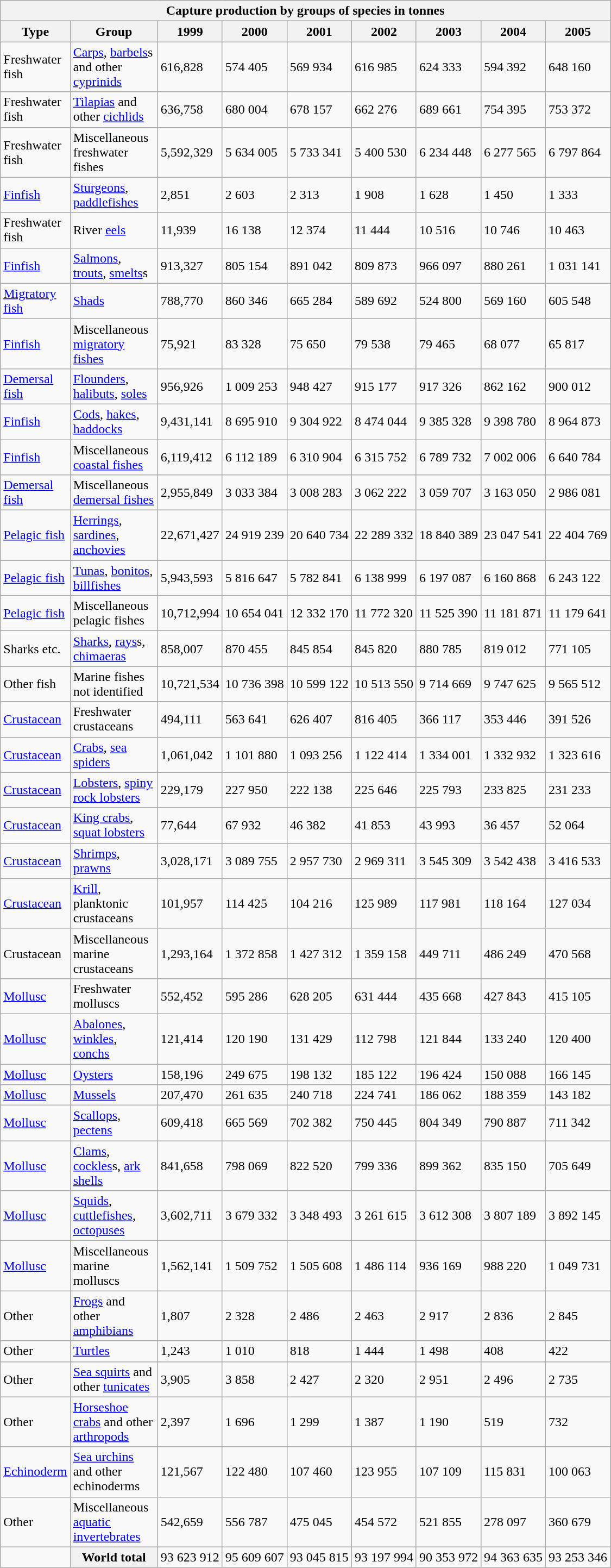<table class="sortable wikitable">
<tr>
<th colspan=9 align="center" width="640px"><strong>Capture production by groups of species in tonnes</strong></th>
</tr>
<tr>
<th width="45">Type</th>
<th width="100">Group</th>
<th>1999</th>
<th>2000</th>
<th>2001</th>
<th>2002</th>
<th>2003</th>
<th>2004</th>
<th>2005</th>
</tr>
<tr>
<td>Freshwater fish</td>
<td><a href='#'>Carps</a>, <a href='#'>barbels</a>s and other <a href='#'>cyprinids</a></td>
<td>616,828</td>
<td>574 405</td>
<td>569 934</td>
<td>616 985</td>
<td>624 333</td>
<td>594 392</td>
<td>648 160</td>
</tr>
<tr>
<td>Freshwater fish</td>
<td><a href='#'>Tilapias</a> and other <a href='#'>cichlids</a></td>
<td>636,758</td>
<td>680 004</td>
<td>678 157</td>
<td>662 276</td>
<td>689 661</td>
<td>754 395</td>
<td>753 372</td>
</tr>
<tr>
<td>Freshwater fish</td>
<td>Miscellaneous freshwater fishes</td>
<td>5,592,329</td>
<td>5 634 005</td>
<td>5 733 341</td>
<td>5 400 530</td>
<td>6 234 448</td>
<td>6 277 565</td>
<td>6 797 864</td>
</tr>
<tr>
<td><a href='#'>Finfish</a></td>
<td><a href='#'>Sturgeons</a>, <a href='#'>paddlefishes</a></td>
<td>2,851</td>
<td>2 603</td>
<td>2 313</td>
<td>1 908</td>
<td>1 628</td>
<td>1 450</td>
<td>1 333</td>
</tr>
<tr>
<td>Freshwater fish</td>
<td>River <a href='#'>eels</a></td>
<td>11,939</td>
<td>16 138</td>
<td>12 374</td>
<td>11 444</td>
<td>10 516</td>
<td>10 746</td>
<td>10 463</td>
</tr>
<tr>
<td><a href='#'>Finfish</a></td>
<td><a href='#'>Salmons</a>, <a href='#'>trouts</a>, <a href='#'>smelts</a>s</td>
<td>913,327</td>
<td>805 154</td>
<td>891 042</td>
<td>809 873</td>
<td>966 097</td>
<td>880 261</td>
<td>1 031 141</td>
</tr>
<tr>
<td><a href='#'>Migratory fish</a></td>
<td><a href='#'>Shads</a></td>
<td>788,770</td>
<td>860 346</td>
<td>665 284</td>
<td>589 692</td>
<td>524 800</td>
<td>569 160</td>
<td>605 548</td>
</tr>
<tr>
<td><a href='#'>Finfish</a></td>
<td>Miscellaneous <a href='#'>migratory fishes</a></td>
<td>75,921</td>
<td>83 328</td>
<td>75 650</td>
<td>79 538</td>
<td>79 465</td>
<td>68 077</td>
<td>65 817</td>
</tr>
<tr>
<td><a href='#'>Demersal fish</a></td>
<td><a href='#'>Flounders</a>, <a href='#'>halibuts</a>, <a href='#'>soles</a></td>
<td>956,926</td>
<td>1 009 253</td>
<td>948 427</td>
<td>915 177</td>
<td>917 326</td>
<td>862 162</td>
<td>900 012</td>
</tr>
<tr>
<td><a href='#'>Finfish</a></td>
<td><a href='#'>Cods</a>, <a href='#'>hakes</a>, <a href='#'>haddocks</a></td>
<td>9,431,141</td>
<td>8 695 910</td>
<td>9 304 922</td>
<td>8 474 044</td>
<td>9 385 328</td>
<td>9 398 780</td>
<td>8 964 873</td>
</tr>
<tr>
<td><a href='#'>Finfish</a></td>
<td>Miscellaneous <a href='#'>coastal fishes</a></td>
<td>6,119,412</td>
<td>6 112 189</td>
<td>6 310 904</td>
<td>6 315 752</td>
<td>6 789 732</td>
<td>7 002 006</td>
<td>6 640 784</td>
</tr>
<tr>
<td><a href='#'>Demersal fish</a></td>
<td>Miscellaneous <a href='#'>demersal fishes</a></td>
<td>2,955,849</td>
<td>3 033 384</td>
<td>3 008 283</td>
<td>3 062 222</td>
<td>3 059 707</td>
<td>3 163 050</td>
<td>2 986 081</td>
</tr>
<tr>
<td><a href='#'>Pelagic fish</a></td>
<td><a href='#'>Herrings</a>, <a href='#'>sardines</a>, <a href='#'>anchovies</a></td>
<td>22,671,427</td>
<td>24 919 239</td>
<td>20 640 734</td>
<td>22 289 332</td>
<td>18 840 389</td>
<td>23 047 541</td>
<td>22 404 769</td>
</tr>
<tr>
<td><a href='#'>Pelagic fish</a></td>
<td><a href='#'>Tunas</a>, <a href='#'>bonitos</a>, <a href='#'>billfishes</a></td>
<td>5,943,593</td>
<td>5 816 647</td>
<td>5 782 841</td>
<td>6 138 999</td>
<td>6 197 087</td>
<td>6 160 868</td>
<td>6 243 122</td>
</tr>
<tr>
<td><a href='#'>Pelagic fish</a></td>
<td>Miscellaneous pelagic fishes</td>
<td>10,712,994</td>
<td>10 654 041</td>
<td>12 332 170</td>
<td>11 772 320</td>
<td>11 525 390</td>
<td>11 181 871</td>
<td>11 179 641</td>
</tr>
<tr>
<td>Sharks etc.</td>
<td><a href='#'>Sharks</a>, <a href='#'>rays</a>s, <a href='#'>chimaeras</a></td>
<td>858,007</td>
<td>870 455</td>
<td>845 854</td>
<td>845 820</td>
<td>880 785</td>
<td>819 012</td>
<td>771 105</td>
</tr>
<tr>
<td>Other fish</td>
<td>Marine fishes not identified</td>
<td>10,721,534</td>
<td>10 736 398</td>
<td>10 599 122</td>
<td>10 513 550</td>
<td>9 714 669</td>
<td>9 747 625</td>
<td>9 565 512</td>
</tr>
<tr>
<td><a href='#'>Crustacean</a></td>
<td>Freshwater crustaceans</td>
<td>494,111</td>
<td>563 641</td>
<td>626 407</td>
<td>816 405</td>
<td>366 117</td>
<td>353 446</td>
<td>391 526</td>
</tr>
<tr>
<td><a href='#'>Crustacean</a></td>
<td><a href='#'>Crabs</a>, <a href='#'>sea spiders</a></td>
<td>1,061,042</td>
<td>1 101 880</td>
<td>1 093 256</td>
<td>1 122 414</td>
<td>1 334 001</td>
<td>1 332 932</td>
<td>1 323 616</td>
</tr>
<tr>
<td><a href='#'>Crustacean</a></td>
<td><a href='#'>Lobsters</a>, <a href='#'>spiny rock lobsters</a></td>
<td>229,179</td>
<td>227 950</td>
<td>222 138</td>
<td>225 646</td>
<td>225 793</td>
<td>233 825</td>
<td>231 233</td>
</tr>
<tr>
<td><a href='#'>Crustacean</a></td>
<td><a href='#'>King crabs</a>, <a href='#'>squat lobsters</a></td>
<td>77,644</td>
<td>67 932</td>
<td>46 382</td>
<td>41 853</td>
<td>43 993</td>
<td>36 457</td>
<td>52 064</td>
</tr>
<tr>
<td><a href='#'>Crustacean</a></td>
<td><a href='#'>Shrimps</a>, <a href='#'>prawns</a></td>
<td>3,028,171</td>
<td>3 089 755</td>
<td>2 957 730</td>
<td>2 969 311</td>
<td>3 545 309</td>
<td>3 542 438</td>
<td>3 416 533</td>
</tr>
<tr>
<td><a href='#'>Crustacean</a></td>
<td><a href='#'>Krill</a>, planktonic crustaceans</td>
<td>101,957</td>
<td>114 425</td>
<td>104 216</td>
<td>125 989</td>
<td>117 981</td>
<td>118 164</td>
<td>127 034</td>
</tr>
<tr>
<td>Crustacean</td>
<td>Miscellaneous marine crustaceans</td>
<td>1,293,164</td>
<td>1 372 858</td>
<td>1 427 312</td>
<td>1 359 158</td>
<td>449 711</td>
<td>486 249</td>
<td>470 568</td>
</tr>
<tr>
<td><a href='#'>Mollusc</a></td>
<td>Freshwater molluscs</td>
<td>552,452</td>
<td>595 286</td>
<td>628 205</td>
<td>631 444</td>
<td>435 668</td>
<td>427 843</td>
<td>415 105</td>
</tr>
<tr>
<td><a href='#'>Mollusc</a></td>
<td><a href='#'>Abalones</a>, <a href='#'>winkles</a>, <a href='#'>conchs</a></td>
<td>121,414</td>
<td>120 190</td>
<td>131 429</td>
<td>112 798</td>
<td>121 844</td>
<td>133 240</td>
<td>120 400</td>
</tr>
<tr>
<td><a href='#'>Mollusc</a></td>
<td><a href='#'>Oysters</a></td>
<td>158,196</td>
<td>249 675</td>
<td>198 132</td>
<td>185 122</td>
<td>196 424</td>
<td>150 088</td>
<td>166 145</td>
</tr>
<tr>
<td><a href='#'>Mollusc</a></td>
<td><a href='#'>Mussels</a></td>
<td>207,470</td>
<td>261 635</td>
<td>240 718</td>
<td>224 741</td>
<td>186 062</td>
<td>188 359</td>
<td>143 182</td>
</tr>
<tr>
<td><a href='#'>Mollusc</a></td>
<td><a href='#'>Scallops</a>, <a href='#'>pectens</a></td>
<td>609,418</td>
<td>665 569</td>
<td>702 382</td>
<td>750 445</td>
<td>804 349</td>
<td>790 887</td>
<td>711 342</td>
</tr>
<tr>
<td><a href='#'>Mollusc</a></td>
<td><a href='#'>Clams</a>, <a href='#'>cockles</a>s, <a href='#'>ark shells</a></td>
<td>841,658</td>
<td>798 069</td>
<td>822 520</td>
<td>799 336</td>
<td>899 362</td>
<td>835 150</td>
<td>705 649</td>
</tr>
<tr>
<td><a href='#'>Mollusc</a></td>
<td><a href='#'>Squids</a>, <a href='#'>cuttlefishes</a>, <a href='#'>octopuses</a></td>
<td>3,602,711</td>
<td>3 679 332</td>
<td>3 348 493</td>
<td>3 261 615</td>
<td>3 612 308</td>
<td>3 807 189</td>
<td>3 892 145</td>
</tr>
<tr>
<td><a href='#'>Mollusc</a></td>
<td>Miscellaneous marine molluscs</td>
<td>1,562,141</td>
<td>1 509 752</td>
<td>1 505 608</td>
<td>1 486 114</td>
<td>936 169</td>
<td>988 220</td>
<td>1 049 731</td>
</tr>
<tr>
<td>Other</td>
<td><a href='#'>Frogs</a> and other <a href='#'>amphibians</a></td>
<td>1,807</td>
<td>2 328</td>
<td>2 486</td>
<td>2 463</td>
<td>2 917</td>
<td>2 836</td>
<td>2 845</td>
</tr>
<tr>
<td>Other</td>
<td><a href='#'>Turtles</a></td>
<td>1,243</td>
<td>1 010</td>
<td>818</td>
<td>1 444</td>
<td>1 498</td>
<td>408</td>
<td>422</td>
</tr>
<tr>
<td>Other</td>
<td><a href='#'>Sea squirts</a> and other <a href='#'>tunicates</a></td>
<td>3,905</td>
<td>3 858</td>
<td>2 427</td>
<td>2 320</td>
<td>2 951</td>
<td>2 496</td>
<td>2 735</td>
</tr>
<tr>
<td>Other</td>
<td><a href='#'>Horseshoe crabs</a> and other <a href='#'>arthropods</a></td>
<td>2,397</td>
<td>1 696</td>
<td>1 299</td>
<td>1 387</td>
<td>1 190</td>
<td>519</td>
<td>732</td>
</tr>
<tr>
<td><a href='#'>Echinoderm</a></td>
<td><a href='#'>Sea urchins</a> and other echinoderms</td>
<td>121,567</td>
<td>122 480</td>
<td>107 460</td>
<td>123 955</td>
<td>107 109</td>
<td>115 831</td>
<td>100 063</td>
</tr>
<tr>
<td>Other</td>
<td>Miscellaneous <a href='#'>aquatic</a> <a href='#'>invertebrates</a></td>
<td>542,659</td>
<td>556 787</td>
<td>475 045</td>
<td>454 572</td>
<td>521 855</td>
<td>278 097</td>
<td>360 679</td>
</tr>
<tr>
<td></td>
<th>World total</th>
<td>93 623 912</td>
<td>95 609 607</td>
<td>93 045 815</td>
<td>93 197 994</td>
<td>90 353 972</td>
<td>94 363 635</td>
<td>93 253 346</td>
</tr>
</table>
